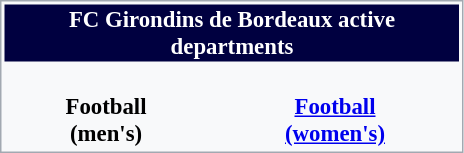<table class="floatright" style="width: 20.35em; font-size: 95%; border: 1px solid #a2a9b1; background-color: #f8f9fa; ">
<tr style="color:white; background:#000040; text-align:center;">
<th colspan="2" style="text-align: center">FC Girondins de Bordeaux active departments</th>
</tr>
<tr style="text-align: center">
<td><br><strong>Football<br>(men's)</strong></td>
<td><br><strong><a href='#'>Football<br>(women's)</a></strong></td>
</tr>
</table>
